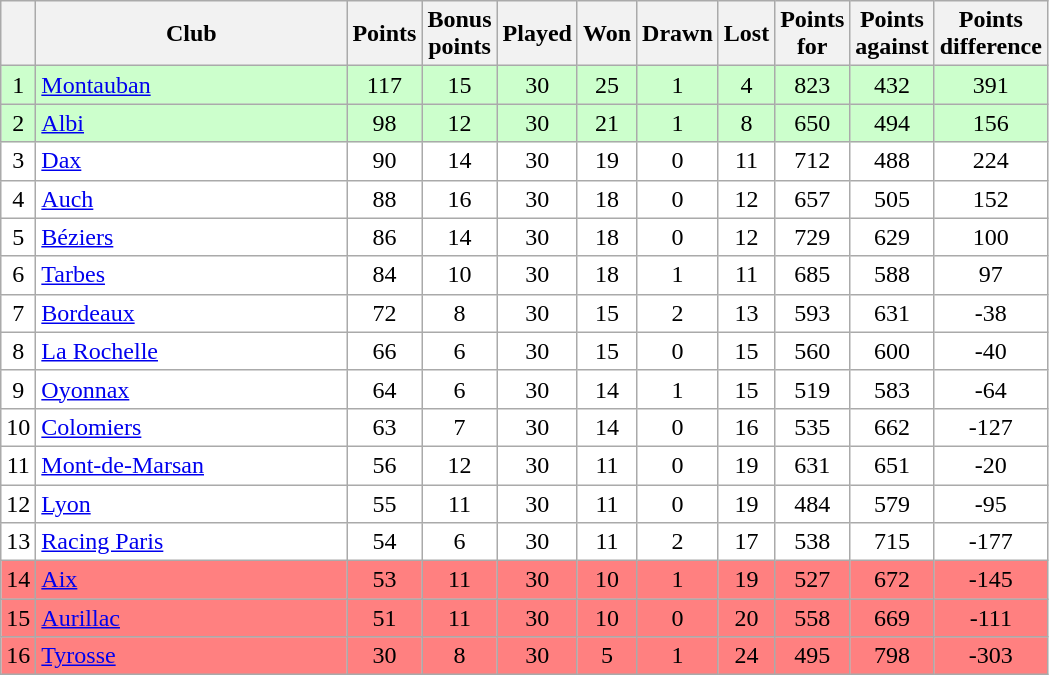<table class="wikitable" style="text-align: center;">
<tr>
<th></th>
<th bgcolor="#efefef" width="200">Club</th>
<th bgcolor="#efefef" width="20">Points</th>
<th bgcolor="#efefef" width="20">Bonus points</th>
<th bgcolor="#efefef" width="20">Played</th>
<th bgcolor="#efefef" width="20">Won</th>
<th bgcolor="#efefef" width="20">Drawn</th>
<th bgcolor="#efefef" width="20">Lost</th>
<th bgcolor="#efefef" width="20">Points for</th>
<th bgcolor="#efefef" width="20">Points against</th>
<th bgcolor="#efefef" width="20">Points difference</th>
</tr>
<tr bgcolor=#ccffcc align=center>
<td>1</td>
<td align=left><a href='#'>Montauban</a></td>
<td>117</td>
<td>15</td>
<td>30</td>
<td>25</td>
<td>1</td>
<td>4</td>
<td>823</td>
<td>432</td>
<td>391</td>
</tr>
<tr bgcolor=#ccffcc align=center>
<td>2</td>
<td align=left><a href='#'>Albi</a></td>
<td>98</td>
<td>12</td>
<td>30</td>
<td>21</td>
<td>1</td>
<td>8</td>
<td>650</td>
<td>494</td>
<td>156</td>
</tr>
<tr bgcolor=#FFFFFF align=center>
<td>3</td>
<td align=left><a href='#'>Dax</a></td>
<td>90</td>
<td>14</td>
<td>30</td>
<td>19</td>
<td>0</td>
<td>11</td>
<td>712</td>
<td>488</td>
<td>224</td>
</tr>
<tr bgcolor=#FFFFFF align=center>
<td>4</td>
<td align=left><a href='#'>Auch</a></td>
<td>88</td>
<td>16</td>
<td>30</td>
<td>18</td>
<td>0</td>
<td>12</td>
<td>657</td>
<td>505</td>
<td>152</td>
</tr>
<tr bgcolor=#FFFFFF align=center>
<td>5</td>
<td align=left><a href='#'>Béziers</a></td>
<td>86</td>
<td>14</td>
<td>30</td>
<td>18</td>
<td>0</td>
<td>12</td>
<td>729</td>
<td>629</td>
<td>100</td>
</tr>
<tr bgcolor=#FFFFFF align=center>
<td>6</td>
<td align=left><a href='#'>Tarbes</a></td>
<td>84</td>
<td>10</td>
<td>30</td>
<td>18</td>
<td>1</td>
<td>11</td>
<td>685</td>
<td>588</td>
<td>97</td>
</tr>
<tr bgcolor=#FFFFFF align=center>
<td>7</td>
<td align=left><a href='#'>Bordeaux</a></td>
<td>72</td>
<td>8</td>
<td>30</td>
<td>15</td>
<td>2</td>
<td>13</td>
<td>593</td>
<td>631</td>
<td>-38</td>
</tr>
<tr bgcolor=#FFFFFF align=center>
<td>8</td>
<td align=left><a href='#'>La Rochelle</a></td>
<td>66</td>
<td>6</td>
<td>30</td>
<td>15</td>
<td>0</td>
<td>15</td>
<td>560</td>
<td>600</td>
<td>-40</td>
</tr>
<tr bgcolor=#FFFFFF align=center>
<td>9</td>
<td align=left><a href='#'>Oyonnax</a></td>
<td>64</td>
<td>6</td>
<td>30</td>
<td>14</td>
<td>1</td>
<td>15</td>
<td>519</td>
<td>583</td>
<td>-64</td>
</tr>
<tr bgcolor=#FFFFFF align=center>
<td>10</td>
<td align=left><a href='#'>Colomiers</a></td>
<td>63</td>
<td>7</td>
<td>30</td>
<td>14</td>
<td>0</td>
<td>16</td>
<td>535</td>
<td>662</td>
<td>-127</td>
</tr>
<tr bgcolor=#FFFFFF align=center>
<td>11</td>
<td align=left><a href='#'>Mont-de-Marsan</a></td>
<td>56</td>
<td>12</td>
<td>30</td>
<td>11</td>
<td>0</td>
<td>19</td>
<td>631</td>
<td>651</td>
<td>-20</td>
</tr>
<tr bgcolor=#FFFFFF align=center>
<td>12</td>
<td align=left><a href='#'>Lyon</a></td>
<td>55</td>
<td>11</td>
<td>30</td>
<td>11</td>
<td>0</td>
<td>19</td>
<td>484</td>
<td>579</td>
<td>-95</td>
</tr>
<tr bgcolor=#FFFFFF align=center>
<td>13</td>
<td align=left><a href='#'>Racing Paris</a></td>
<td>54</td>
<td>6</td>
<td>30</td>
<td>11</td>
<td>2</td>
<td>17</td>
<td>538</td>
<td>715</td>
<td>-177</td>
</tr>
<tr bgcolor=#FF8080 align=center>
<td>14</td>
<td align=left><a href='#'>Aix</a></td>
<td>53</td>
<td>11</td>
<td>30</td>
<td>10</td>
<td>1</td>
<td>19</td>
<td>527</td>
<td>672</td>
<td>-145</td>
</tr>
<tr bgcolor=#FF8080  align=center>
<td>15</td>
<td align=left><a href='#'>Aurillac</a></td>
<td>51</td>
<td>11</td>
<td>30</td>
<td>10</td>
<td>0</td>
<td>20</td>
<td>558</td>
<td>669</td>
<td>-111</td>
</tr>
<tr bgcolor=#FF8080  align=center>
<td>16</td>
<td align=left><a href='#'>Tyrosse</a></td>
<td>30</td>
<td>8</td>
<td>30</td>
<td>5</td>
<td>1</td>
<td>24</td>
<td>495</td>
<td>798</td>
<td>-303</td>
</tr>
</table>
